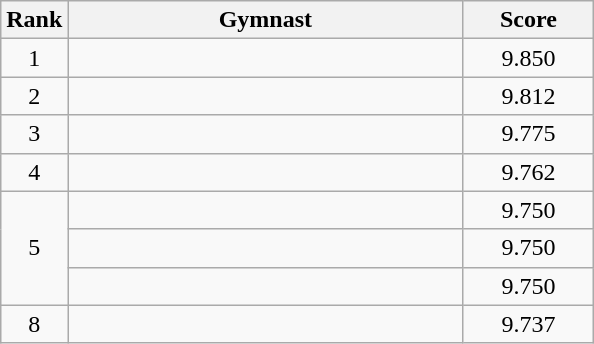<table class="wikitable" style="text-align:center">
<tr>
<th>Rank</th>
<th style="width:16em">Gymnast</th>
<th style="width:5em">Score</th>
</tr>
<tr>
<td>1</td>
<td align=left></td>
<td>9.850</td>
</tr>
<tr>
<td>2</td>
<td align=left></td>
<td>9.812</td>
</tr>
<tr>
<td>3</td>
<td align=left></td>
<td>9.775</td>
</tr>
<tr>
<td>4</td>
<td align=left></td>
<td>9.762</td>
</tr>
<tr>
<td rowspan="3">5</td>
<td align=left></td>
<td>9.750</td>
</tr>
<tr>
<td align=left></td>
<td>9.750</td>
</tr>
<tr>
<td align=left></td>
<td>9.750</td>
</tr>
<tr>
<td>8</td>
<td align=left></td>
<td>9.737</td>
</tr>
</table>
